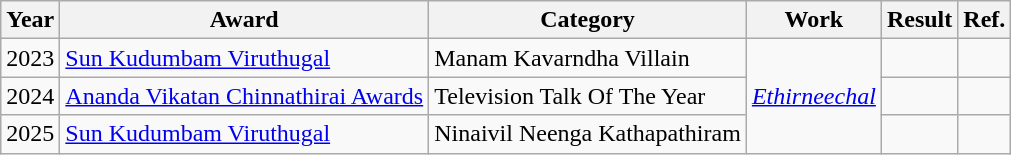<table class="wikitable">
<tr>
<th>Year</th>
<th>Award</th>
<th>Category</th>
<th>Work</th>
<th>Result</th>
<th>Ref.</th>
</tr>
<tr>
<td>2023</td>
<td><a href='#'>Sun Kudumbam Viruthugal</a></td>
<td>Manam Kavarndha Villain</td>
<td rowspan="3"><em><a href='#'>Ethirneechal</a></em></td>
<td></td>
<td></td>
</tr>
<tr>
<td>2024</td>
<td><a href='#'>Ananda Vikatan Chinnathirai Awards</a></td>
<td>Television Talk Of The Year</td>
<td></td>
<td></td>
</tr>
<tr>
<td>2025</td>
<td><a href='#'>Sun Kudumbam Viruthugal</a></td>
<td>Ninaivil Neenga Kathapathiram</td>
<td></td>
<td></td>
</tr>
</table>
